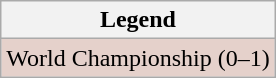<table class="wikitable">
<tr>
<th>Legend</th>
</tr>
<tr style="background:#e5d1cb;">
<td>World Championship (0–1)</td>
</tr>
</table>
